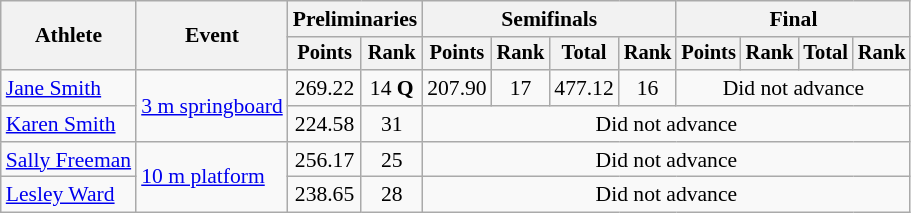<table class=wikitable style="font-size:90%">
<tr>
<th rowspan="2">Athlete</th>
<th rowspan="2">Event</th>
<th colspan="2">Preliminaries</th>
<th colspan="4">Semifinals</th>
<th colspan="4">Final</th>
</tr>
<tr style="font-size:95%">
<th>Points</th>
<th>Rank</th>
<th>Points</th>
<th>Rank</th>
<th>Total</th>
<th>Rank</th>
<th>Points</th>
<th>Rank</th>
<th>Total</th>
<th>Rank</th>
</tr>
<tr align=center>
<td align=left><a href='#'>Jane Smith</a></td>
<td align=left rowspan=2><a href='#'>3 m springboard</a></td>
<td>269.22</td>
<td>14 <strong>Q</strong></td>
<td>207.90</td>
<td>17</td>
<td>477.12</td>
<td>16</td>
<td colspan=4>Did not advance</td>
</tr>
<tr align=center>
<td align=left><a href='#'>Karen Smith</a></td>
<td>224.58</td>
<td>31</td>
<td colspan=8>Did not advance</td>
</tr>
<tr align=center>
<td align=left><a href='#'>Sally Freeman</a></td>
<td align=left rowspan=2><a href='#'>10 m platform</a></td>
<td>256.17</td>
<td>25</td>
<td colspan=8>Did not advance</td>
</tr>
<tr align=center>
<td align=left><a href='#'>Lesley Ward</a></td>
<td>238.65</td>
<td>28</td>
<td colspan=8>Did not advance</td>
</tr>
</table>
